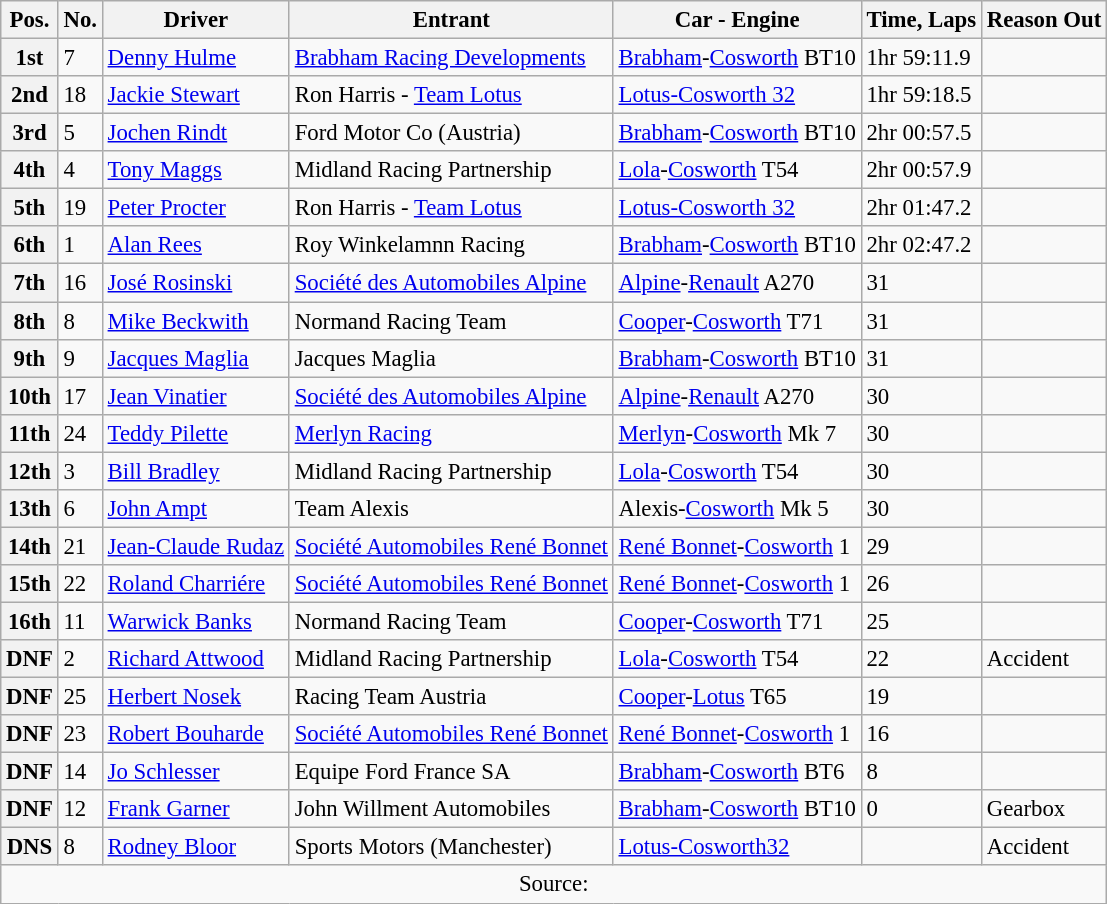<table class="wikitable" style="font-size: 95%">
<tr>
<th>Pos.</th>
<th>No.</th>
<th>Driver</th>
<th>Entrant</th>
<th>Car - Engine</th>
<th>Time, Laps</th>
<th>Reason Out</th>
</tr>
<tr>
<th>1st</th>
<td>7</td>
<td> <a href='#'>Denny Hulme</a></td>
<td><a href='#'>Brabham Racing Developments</a></td>
<td><a href='#'>Brabham</a>-<a href='#'>Cosworth</a> BT10</td>
<td>1hr 59:11.9</td>
<td></td>
</tr>
<tr>
<th>2nd</th>
<td>18</td>
<td> <a href='#'>Jackie Stewart</a></td>
<td>Ron Harris - <a href='#'>Team Lotus</a></td>
<td><a href='#'>Lotus-Cosworth 32</a></td>
<td>1hr 59:18.5</td>
<td></td>
</tr>
<tr>
<th>3rd</th>
<td>5</td>
<td> <a href='#'>Jochen Rindt</a></td>
<td>Ford Motor Co (Austria)</td>
<td><a href='#'>Brabham</a>-<a href='#'>Cosworth</a> BT10</td>
<td>2hr 00:57.5</td>
<td></td>
</tr>
<tr>
<th>4th</th>
<td>4</td>
<td> <a href='#'>Tony Maggs</a></td>
<td>Midland Racing Partnership</td>
<td><a href='#'>Lola</a>-<a href='#'>Cosworth</a> T54</td>
<td>2hr 00:57.9</td>
<td></td>
</tr>
<tr>
<th>5th</th>
<td>19</td>
<td> <a href='#'>Peter Procter</a></td>
<td>Ron Harris - <a href='#'>Team Lotus</a></td>
<td><a href='#'>Lotus-Cosworth 32</a></td>
<td>2hr 01:47.2</td>
<td></td>
</tr>
<tr>
<th>6th</th>
<td>1</td>
<td> <a href='#'>Alan Rees</a></td>
<td>Roy Winkelamnn Racing</td>
<td><a href='#'>Brabham</a>-<a href='#'>Cosworth</a> BT10</td>
<td>2hr 02:47.2</td>
<td></td>
</tr>
<tr>
<th>7th</th>
<td>16</td>
<td> <a href='#'>José Rosinski</a></td>
<td><a href='#'>Société des Automobiles Alpine</a></td>
<td><a href='#'>Alpine</a>-<a href='#'>Renault</a> A270</td>
<td>31</td>
<td></td>
</tr>
<tr>
<th>8th</th>
<td>8</td>
<td> <a href='#'>Mike Beckwith</a></td>
<td>Normand Racing Team</td>
<td><a href='#'>Cooper</a>-<a href='#'>Cosworth</a> T71</td>
<td>31</td>
<td></td>
</tr>
<tr>
<th>9th</th>
<td>9</td>
<td> <a href='#'>Jacques Maglia</a></td>
<td>Jacques Maglia</td>
<td><a href='#'>Brabham</a>-<a href='#'>Cosworth</a> BT10</td>
<td>31</td>
<td></td>
</tr>
<tr>
<th>10th</th>
<td>17</td>
<td> <a href='#'>Jean Vinatier</a></td>
<td><a href='#'>Société des Automobiles Alpine</a></td>
<td><a href='#'>Alpine</a>-<a href='#'>Renault</a> A270</td>
<td>30</td>
<td></td>
</tr>
<tr>
<th>11th</th>
<td>24</td>
<td> <a href='#'>Teddy Pilette</a></td>
<td><a href='#'>Merlyn Racing</a></td>
<td><a href='#'>Merlyn</a>-<a href='#'>Cosworth</a> Mk 7</td>
<td>30</td>
<td></td>
</tr>
<tr>
<th>12th</th>
<td>3</td>
<td> <a href='#'>Bill Bradley</a></td>
<td>Midland Racing Partnership</td>
<td><a href='#'>Lola</a>-<a href='#'>Cosworth</a> T54</td>
<td>30</td>
<td></td>
</tr>
<tr>
<th>13th</th>
<td>6</td>
<td> <a href='#'>John Ampt</a></td>
<td>Team Alexis</td>
<td>Alexis-<a href='#'>Cosworth</a> Mk 5</td>
<td>30</td>
<td></td>
</tr>
<tr>
<th>14th</th>
<td>21</td>
<td> <a href='#'>Jean-Claude Rudaz</a></td>
<td><a href='#'>Société Automobiles René Bonnet</a></td>
<td><a href='#'>René Bonnet</a>-<a href='#'>Cosworth</a> 1</td>
<td>29</td>
<td></td>
</tr>
<tr>
<th>15th</th>
<td>22</td>
<td> <a href='#'>Roland Charriére</a></td>
<td><a href='#'>Société Automobiles René Bonnet</a></td>
<td><a href='#'>René Bonnet</a>-<a href='#'>Cosworth</a> 1</td>
<td>26</td>
<td></td>
</tr>
<tr>
<th>16th</th>
<td>11</td>
<td> <a href='#'>Warwick Banks</a></td>
<td>Normand Racing Team</td>
<td><a href='#'>Cooper</a>-<a href='#'>Cosworth</a> T71</td>
<td>25</td>
<td></td>
</tr>
<tr>
<th>DNF</th>
<td>2</td>
<td> <a href='#'>Richard Attwood</a></td>
<td>Midland Racing Partnership</td>
<td><a href='#'>Lola</a>-<a href='#'>Cosworth</a> T54</td>
<td>22</td>
<td>Accident</td>
</tr>
<tr>
<th>DNF</th>
<td>25</td>
<td> <a href='#'>Herbert Nosek</a></td>
<td>Racing Team Austria</td>
<td><a href='#'>Cooper</a>-<a href='#'>Lotus</a> T65</td>
<td>19</td>
<td></td>
</tr>
<tr>
<th>DNF</th>
<td>23</td>
<td> <a href='#'>Robert Bouharde</a></td>
<td><a href='#'>Société Automobiles René Bonnet</a></td>
<td><a href='#'>René Bonnet</a>-<a href='#'>Cosworth</a> 1</td>
<td>16</td>
<td></td>
</tr>
<tr>
<th>DNF</th>
<td>14</td>
<td> <a href='#'>Jo Schlesser</a></td>
<td>Equipe Ford France SA</td>
<td><a href='#'>Brabham</a>-<a href='#'>Cosworth</a> BT6</td>
<td>8</td>
<td></td>
</tr>
<tr>
<th>DNF</th>
<td>12</td>
<td> <a href='#'>Frank Garner</a></td>
<td>John Willment Automobiles</td>
<td><a href='#'>Brabham</a>-<a href='#'>Cosworth</a> BT10</td>
<td>0</td>
<td>Gearbox</td>
</tr>
<tr>
<th>DNS</th>
<td>8</td>
<td> <a href='#'>Rodney Bloor</a></td>
<td>Sports Motors (Manchester)</td>
<td><a href='#'>Lotus-Cosworth32</a></td>
<td></td>
<td>Accident</td>
</tr>
<tr>
<td colspan="7" style="text-align:center;">Source:</td>
</tr>
</table>
